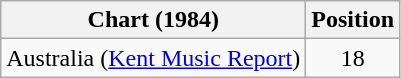<table class="wikitable">
<tr>
<th>Chart (1984)</th>
<th>Position</th>
</tr>
<tr>
<td>Australia (<a href='#'>Kent Music Report</a>)</td>
<td align="center">18</td>
</tr>
</table>
